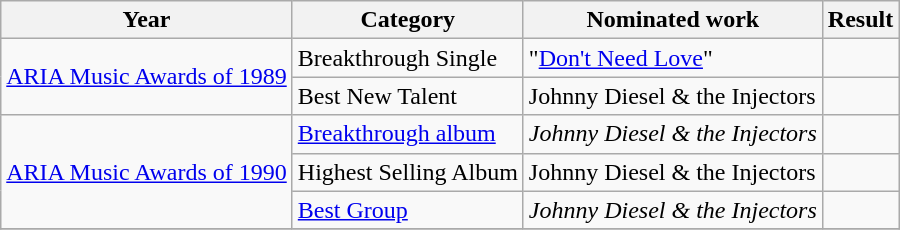<table class="wikitable">
<tr>
<th>Year</th>
<th>Category</th>
<th>Nominated work</th>
<th>Result</th>
</tr>
<tr>
<td rowspan="2"><a href='#'>ARIA Music Awards of 1989</a></td>
<td>Breakthrough Single</td>
<td>"<a href='#'>Don't Need Love</a>"</td>
<td></td>
</tr>
<tr>
<td>Best New Talent</td>
<td>Johnny Diesel & the Injectors</td>
<td></td>
</tr>
<tr>
<td rowspan="3"><a href='#'>ARIA Music Awards of 1990</a></td>
<td><a href='#'>Breakthrough album</a></td>
<td><em>Johnny Diesel & the Injectors</em></td>
<td></td>
</tr>
<tr>
<td>Highest Selling Album</td>
<td>Johnny Diesel & the Injectors</td>
<td></td>
</tr>
<tr>
<td><a href='#'>Best Group</a></td>
<td><em>Johnny Diesel & the Injectors</em></td>
<td></td>
</tr>
<tr>
</tr>
</table>
